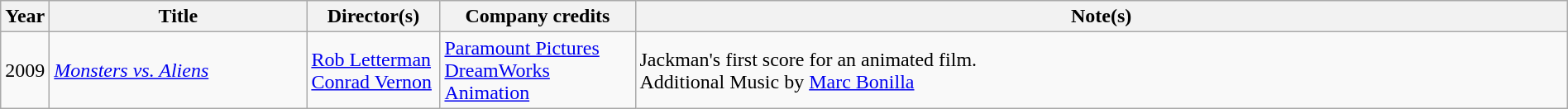<table class="wikitable sortable" width=100%>
<tr>
<th width=30px>Year</th>
<th width=200px>Title</th>
<th width=100px>Director(s)</th>
<th width=150px>Company credits</th>
<th>Note(s)</th>
</tr>
<tr>
<td>2009</td>
<td><em><a href='#'>Monsters vs. Aliens</a></em></td>
<td><a href='#'>Rob Letterman</a><br><a href='#'>Conrad Vernon</a></td>
<td><a href='#'>Paramount Pictures</a><br><a href='#'>DreamWorks Animation</a></td>
<td>Jackman's first score for an animated film.<br>Additional Music by <a href='#'>Marc Bonilla</a></td>
</tr>
</table>
